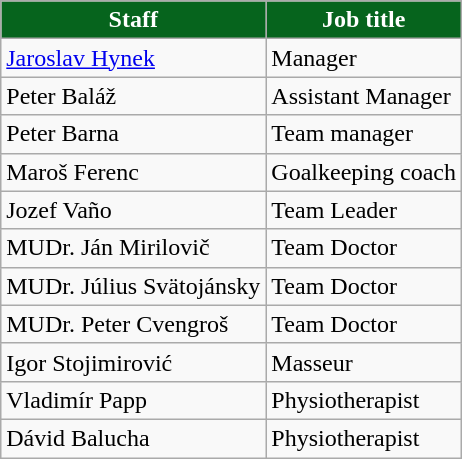<table class="wikitable">
<tr>
<th style="color:white; background:#06641D;">Staff</th>
<th style="color:white; background:#06641D;">Job title</th>
</tr>
<tr>
<td> <a href='#'>Jaroslav Hynek</a></td>
<td>Manager</td>
</tr>
<tr>
<td> Peter Baláž</td>
<td>Assistant  Manager</td>
</tr>
<tr>
<td> Peter Barna</td>
<td>Team manager</td>
</tr>
<tr>
<td> Maroš Ferenc</td>
<td>Goalkeeping coach</td>
</tr>
<tr>
<td> Jozef Vaño</td>
<td>Team Leader</td>
</tr>
<tr>
<td> MUDr. Ján Mirilovič</td>
<td>Team Doctor</td>
</tr>
<tr>
<td> MUDr. Július Svätojánsky</td>
<td>Team Doctor</td>
</tr>
<tr>
<td> MUDr. Peter Cvengroš</td>
<td>Team Doctor</td>
</tr>
<tr>
<td> Igor Stojimirović</td>
<td>Masseur</td>
</tr>
<tr>
<td> Vladimír Papp</td>
<td>Physiotherapist</td>
</tr>
<tr>
<td> Dávid Balucha</td>
<td>Physiotherapist</td>
</tr>
</table>
